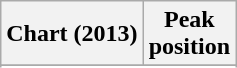<table class="wikitable sortable plainrowheaders" style="text-align:center;">
<tr>
<th scope="col">Chart (2013)</th>
<th scope="col">Peak<br>position</th>
</tr>
<tr>
</tr>
<tr>
</tr>
<tr>
</tr>
<tr>
</tr>
<tr>
</tr>
<tr>
</tr>
<tr>
</tr>
<tr>
</tr>
<tr>
</tr>
<tr>
</tr>
<tr>
</tr>
<tr>
</tr>
<tr>
</tr>
<tr>
</tr>
<tr>
</tr>
<tr>
</tr>
<tr>
</tr>
<tr>
</tr>
<tr>
</tr>
<tr>
</tr>
<tr>
</tr>
<tr>
</tr>
<tr>
</tr>
<tr>
</tr>
<tr>
</tr>
</table>
